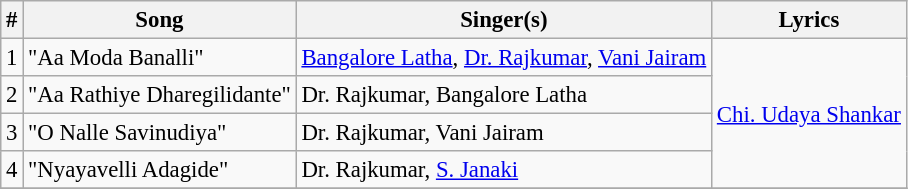<table class="wikitable" style="font-size:95%;">
<tr>
<th>#</th>
<th>Song</th>
<th>Singer(s)</th>
<th>Lyrics</th>
</tr>
<tr>
<td>1</td>
<td>"Aa Moda Banalli"</td>
<td><a href='#'>Bangalore Latha</a>, <a href='#'>Dr. Rajkumar</a>, <a href='#'>Vani Jairam</a></td>
<td rowspan=4><a href='#'>Chi. Udaya Shankar</a></td>
</tr>
<tr>
<td>2</td>
<td>"Aa Rathiye Dharegilidante"</td>
<td>Dr. Rajkumar, Bangalore Latha</td>
</tr>
<tr>
<td>3</td>
<td>"O Nalle Savinudiya"</td>
<td>Dr. Rajkumar, Vani Jairam</td>
</tr>
<tr>
<td>4</td>
<td>"Nyayavelli Adagide"</td>
<td>Dr. Rajkumar, <a href='#'>S. Janaki</a></td>
</tr>
<tr>
</tr>
</table>
